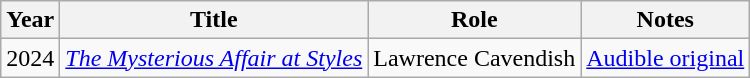<table class="wikitable">
<tr>
<th>Year</th>
<th>Title</th>
<th>Role</th>
<th>Notes</th>
</tr>
<tr>
<td>2024</td>
<td><em><a href='#'>The Mysterious Affair at Styles</a></em></td>
<td>Lawrence Cavendish</td>
<td><a href='#'>Audible original</a></td>
</tr>
</table>
